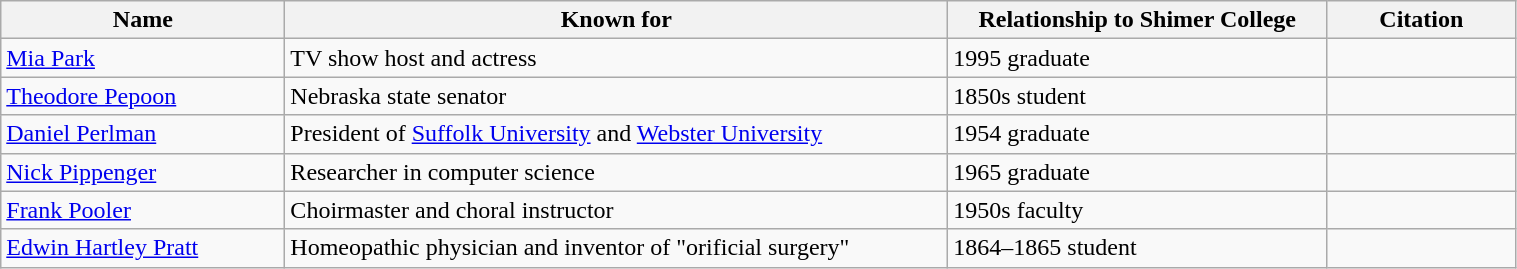<table class="wikitable" width=80%>
<tr>
<th width=15%>Name</th>
<th width = 35%>Known for</th>
<th width = 20%>Relationship to Shimer College</th>
<th width=10%>Citation</th>
</tr>
<tr>
<td><a href='#'>Mia Park</a></td>
<td>TV show host and actress</td>
<td>1995 graduate</td>
<td></td>
</tr>
<tr>
<td><a href='#'>Theodore Pepoon</a></td>
<td>Nebraska state senator</td>
<td>1850s student</td>
<td></td>
</tr>
<tr>
<td><a href='#'>Daniel Perlman</a></td>
<td>President of <a href='#'>Suffolk University</a> and <a href='#'>Webster University</a></td>
<td>1954 graduate</td>
<td></td>
</tr>
<tr>
<td><a href='#'>Nick Pippenger</a></td>
<td>Researcher in computer science</td>
<td>1965 graduate</td>
<td></td>
</tr>
<tr>
<td><a href='#'>Frank Pooler</a></td>
<td>Choirmaster and choral instructor</td>
<td>1950s faculty</td>
<td></td>
</tr>
<tr>
<td><a href='#'>Edwin Hartley Pratt</a></td>
<td>Homeopathic physician and inventor of "orificial surgery"</td>
<td>1864–1865 student</td>
<td></td>
</tr>
</table>
